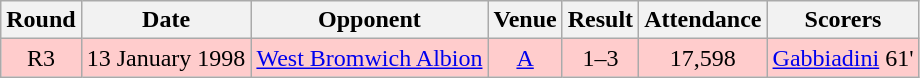<table class="wikitable" style="font-size:100%; text-align:center">
<tr>
<th>Round</th>
<th>Date</th>
<th>Opponent</th>
<th>Venue</th>
<th>Result</th>
<th>Attendance</th>
<th>Scorers</th>
</tr>
<tr style="background: #FFCCCC;">
<td>R3</td>
<td>13 January 1998</td>
<td><a href='#'>West Bromwich Albion</a></td>
<td><a href='#'>A</a></td>
<td>1–3</td>
<td>17,598</td>
<td><a href='#'>Gabbiadini</a> 61'</td>
</tr>
</table>
